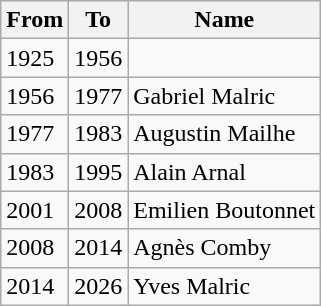<table class="wikitable">
<tr>
<th>From</th>
<th>To</th>
<th>Name</th>
</tr>
<tr>
<td>1925</td>
<td>1956</td>
<td></td>
</tr>
<tr>
<td>1956</td>
<td>1977</td>
<td>Gabriel Malric</td>
</tr>
<tr>
<td>1977</td>
<td>1983</td>
<td>Augustin Mailhe</td>
</tr>
<tr>
<td>1983</td>
<td>1995</td>
<td>Alain Arnal</td>
</tr>
<tr>
<td>2001</td>
<td>2008</td>
<td>Emilien Boutonnet</td>
</tr>
<tr>
<td>2008</td>
<td>2014</td>
<td>Agnès Comby</td>
</tr>
<tr>
<td>2014</td>
<td>2026</td>
<td>Yves Malric</td>
</tr>
</table>
